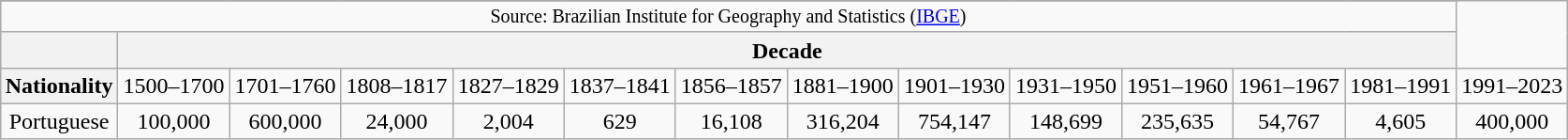<table class="wikitable" style="margin-left:auto; margin-right:auto;">
<tr>
</tr>
<tr>
<td colspan="13" style="text-align:center; font-size:smaller;">Source: Brazilian Institute for Geography and Statistics (<a href='#'>IBGE</a>)</td>
</tr>
<tr>
<th></th>
<th colspan="12" scope="row">Decade</th>
</tr>
<tr style="text-align:center;">
<th scope="col">Nationality</th>
<td>1500–1700</td>
<td>1701–1760</td>
<td>1808–1817</td>
<td>1827–1829</td>
<td>1837–1841</td>
<td>1856–1857</td>
<td>1881–1900</td>
<td>1901–1930</td>
<td>1931–1950</td>
<td>1951–1960</td>
<td>1961–1967</td>
<td>1981–1991</td>
<td>1991–2023</td>
</tr>
<tr style="text-align:center;">
<td>Portuguese</td>
<td>100,000</td>
<td>600,000</td>
<td>24,000</td>
<td>2,004</td>
<td>629</td>
<td>16,108</td>
<td>316,204</td>
<td>754,147</td>
<td>148,699</td>
<td>235,635</td>
<td>54,767</td>
<td>4,605</td>
<td>400,000</td>
</tr>
</table>
